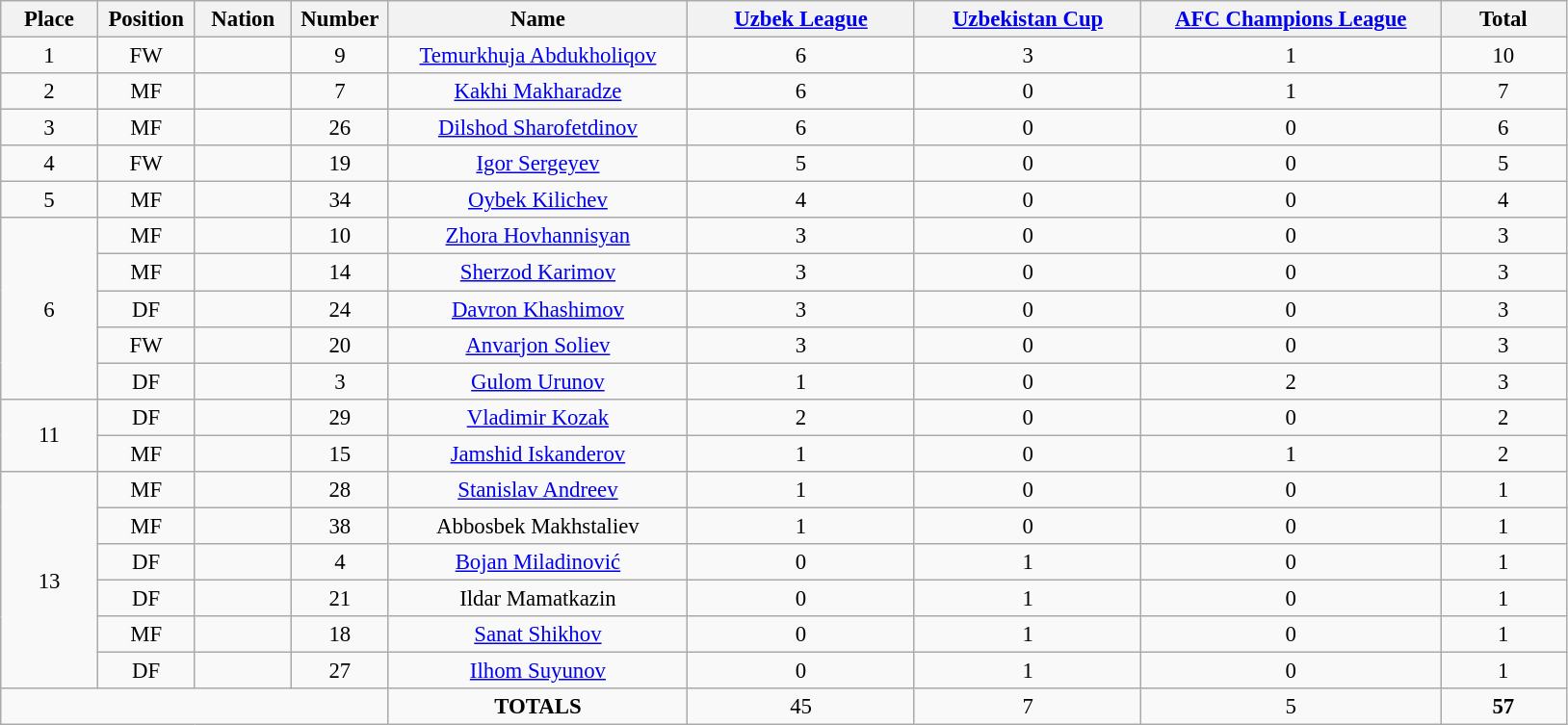<table class="wikitable" style="font-size: 95%; text-align: center;">
<tr>
<th width=60>Place</th>
<th width=60>Position</th>
<th width=60>Nation</th>
<th width=60>Number</th>
<th width=200>Name</th>
<th width=150><a href='#'>Uzbek League</a></th>
<th width=150><a href='#'>Uzbekistan Cup</a></th>
<th width=200><a href='#'>AFC Champions League</a></th>
<th width=80><strong>Total</strong></th>
</tr>
<tr>
<td>1</td>
<td>FW</td>
<td></td>
<td>9</td>
<td><a href='#'>Temurkhuja Abdukholiqov</a></td>
<td>6</td>
<td>3</td>
<td>1</td>
<td>10</td>
</tr>
<tr>
<td>2</td>
<td>MF</td>
<td></td>
<td>7</td>
<td><a href='#'>Kakhi Makharadze</a></td>
<td>6</td>
<td>0</td>
<td>1</td>
<td>7</td>
</tr>
<tr>
<td>3</td>
<td>MF</td>
<td></td>
<td>26</td>
<td><a href='#'>Dilshod Sharofetdinov</a></td>
<td>6</td>
<td>0</td>
<td>0</td>
<td>6</td>
</tr>
<tr>
<td>4</td>
<td>FW</td>
<td></td>
<td>19</td>
<td><a href='#'>Igor Sergeyev</a></td>
<td>5</td>
<td>0</td>
<td>0</td>
<td>5</td>
</tr>
<tr>
<td>5</td>
<td>MF</td>
<td></td>
<td>34</td>
<td><a href='#'>Oybek Kilichev</a></td>
<td>4</td>
<td>0</td>
<td>0</td>
<td>4</td>
</tr>
<tr>
<td rowspan="5">6</td>
<td>MF</td>
<td></td>
<td>10</td>
<td><a href='#'>Zhora Hovhannisyan</a></td>
<td>3</td>
<td>0</td>
<td>0</td>
<td>3</td>
</tr>
<tr>
<td>MF</td>
<td></td>
<td>14</td>
<td><a href='#'>Sherzod Karimov</a></td>
<td>3</td>
<td>0</td>
<td>0</td>
<td>3</td>
</tr>
<tr>
<td>DF</td>
<td></td>
<td>24</td>
<td><a href='#'>Davron Khashimov</a></td>
<td>3</td>
<td>0</td>
<td>0</td>
<td>3</td>
</tr>
<tr>
<td>FW</td>
<td></td>
<td>20</td>
<td><a href='#'>Anvarjon Soliev</a></td>
<td>3</td>
<td>0</td>
<td>0</td>
<td>3</td>
</tr>
<tr>
<td>DF</td>
<td></td>
<td>3</td>
<td><a href='#'>Gulom Urunov</a></td>
<td>1</td>
<td>0</td>
<td>2</td>
<td>3</td>
</tr>
<tr>
<td rowspan="2">11</td>
<td>DF</td>
<td></td>
<td>29</td>
<td><a href='#'>Vladimir Kozak</a></td>
<td>2</td>
<td>0</td>
<td>0</td>
<td>2</td>
</tr>
<tr>
<td>MF</td>
<td></td>
<td>15</td>
<td><a href='#'>Jamshid Iskanderov</a></td>
<td>1</td>
<td>0</td>
<td>1</td>
<td>2</td>
</tr>
<tr>
<td rowspan="6">13</td>
<td>MF</td>
<td></td>
<td>28</td>
<td><a href='#'>Stanislav Andreev</a></td>
<td>1</td>
<td>0</td>
<td>0</td>
<td>1</td>
</tr>
<tr>
<td>MF</td>
<td></td>
<td>38</td>
<td>Abbosbek Makhstaliev</td>
<td>1</td>
<td>0</td>
<td>0</td>
<td>1</td>
</tr>
<tr>
<td>DF</td>
<td></td>
<td>4</td>
<td><a href='#'>Bojan Miladinović</a></td>
<td>0</td>
<td>1</td>
<td>0</td>
<td>1</td>
</tr>
<tr>
<td>DF</td>
<td></td>
<td>21</td>
<td>Ildar Mamatkazin</td>
<td>0</td>
<td>1</td>
<td>0</td>
<td>1</td>
</tr>
<tr>
<td>MF</td>
<td></td>
<td>18</td>
<td><a href='#'>Sanat Shikhov</a></td>
<td>0</td>
<td>1</td>
<td>0</td>
<td>1</td>
</tr>
<tr>
<td>DF</td>
<td></td>
<td>27</td>
<td><a href='#'>Ilhom Suyunov</a></td>
<td>0</td>
<td>1</td>
<td>0</td>
<td>1</td>
</tr>
<tr>
<td colspan="4"></td>
<td><strong>TOTALS</strong></td>
<td>45</td>
<td>7</td>
<td>5</td>
<td><strong>57</strong></td>
</tr>
</table>
